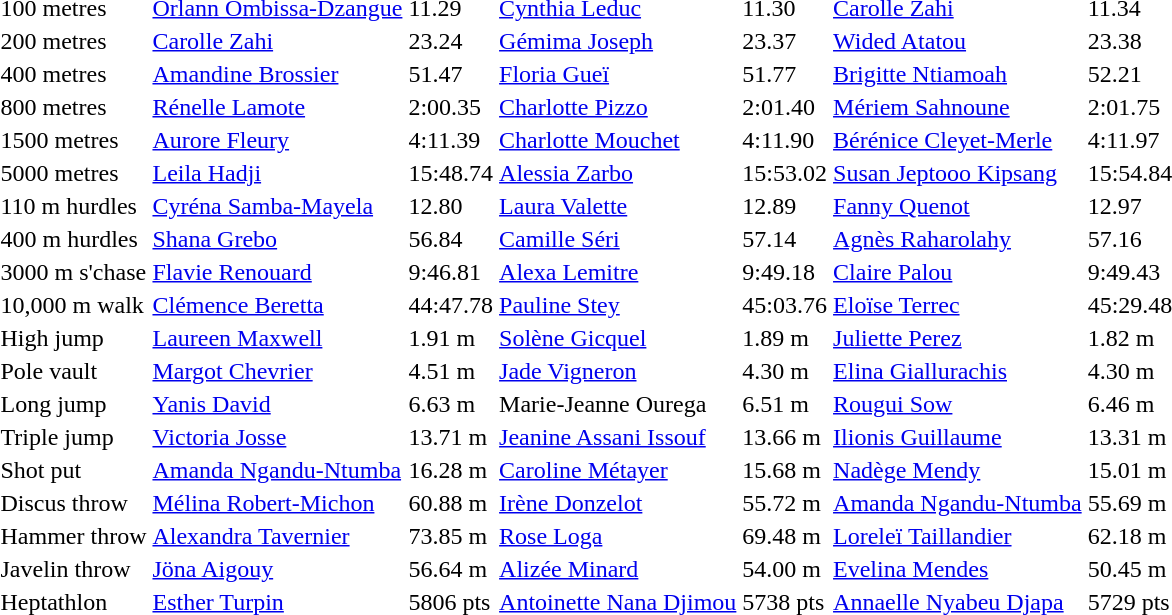<table>
<tr>
<td>100 metres</td>
<td><a href='#'>Orlann Ombissa-Dzangue</a></td>
<td>11.29</td>
<td><a href='#'>Cynthia Leduc</a></td>
<td>11.30 </td>
<td><a href='#'>Carolle Zahi</a></td>
<td>11.34</td>
</tr>
<tr>
<td>200 metres</td>
<td><a href='#'>Carolle Zahi</a></td>
<td>23.24</td>
<td><a href='#'>Gémima Joseph</a></td>
<td>23.37</td>
<td><a href='#'>Wided Atatou</a></td>
<td>23.38</td>
</tr>
<tr>
<td>400 metres</td>
<td><a href='#'>Amandine Brossier</a></td>
<td>51.47</td>
<td><a href='#'>Floria Gueï</a></td>
<td>51.77</td>
<td><a href='#'>Brigitte Ntiamoah</a></td>
<td>52.21 </td>
</tr>
<tr>
<td>800 metres</td>
<td><a href='#'>Rénelle Lamote</a></td>
<td>2:00.35</td>
<td><a href='#'>Charlotte Pizzo</a></td>
<td>2:01.40</td>
<td><a href='#'>Mériem Sahnoune</a></td>
<td>2:01.75 </td>
</tr>
<tr>
<td>1500 metres</td>
<td><a href='#'>Aurore Fleury</a></td>
<td>4:11.39</td>
<td><a href='#'>Charlotte Mouchet</a></td>
<td>4:11.90 </td>
<td><a href='#'>Bérénice Cleyet-Merle</a></td>
<td>4:11.97</td>
</tr>
<tr>
<td>5000 metres</td>
<td><a href='#'>Leila Hadji</a></td>
<td>15:48.74 </td>
<td><a href='#'>Alessia Zarbo</a></td>
<td>15:53.02</td>
<td><a href='#'>Susan Jeptooo Kipsang</a></td>
<td>15:54.84</td>
</tr>
<tr>
<td>110 m hurdles</td>
<td><a href='#'>Cyréna Samba-Mayela</a></td>
<td>12.80</td>
<td><a href='#'>Laura Valette</a></td>
<td>12.89</td>
<td><a href='#'>Fanny Quenot</a></td>
<td>12.97</td>
</tr>
<tr>
<td>400 m hurdles</td>
<td><a href='#'>Shana Grebo</a></td>
<td>56.84 </td>
<td><a href='#'>Camille Séri</a></td>
<td>57.14 </td>
<td><a href='#'>Agnès Raharolahy</a></td>
<td>57.16 </td>
</tr>
<tr>
<td>3000 m s'chase</td>
<td><a href='#'>Flavie Renouard</a></td>
<td>9:46.81</td>
<td><a href='#'>Alexa Lemitre</a></td>
<td>9:49.18 </td>
<td><a href='#'>Claire Palou</a></td>
<td>9:49.43</td>
</tr>
<tr>
<td>10,000 m walk</td>
<td><a href='#'>Clémence Beretta</a></td>
<td>44:47.78 </td>
<td><a href='#'>Pauline Stey</a></td>
<td>45:03.76 </td>
<td><a href='#'>Eloïse Terrec</a></td>
<td>45:29.48 </td>
</tr>
<tr>
<td>High jump</td>
<td><a href='#'>Laureen Maxwell</a></td>
<td>1.91 m </td>
<td><a href='#'>Solène Gicquel</a></td>
<td>1.89 m </td>
<td><a href='#'>Juliette Perez</a></td>
<td>1.82 m</td>
</tr>
<tr>
<td>Pole vault</td>
<td><a href='#'>Margot Chevrier</a></td>
<td>4.51 m </td>
<td><a href='#'>Jade Vigneron</a></td>
<td>4.30 m </td>
<td><a href='#'>Elina Giallurachis</a></td>
<td>4.30 m</td>
</tr>
<tr>
<td>Long jump</td>
<td><a href='#'>Yanis David</a></td>
<td>6.63 m</td>
<td>Marie-Jeanne Ourega</td>
<td>6.51 m</td>
<td><a href='#'>Rougui Sow</a></td>
<td>6.46 m</td>
</tr>
<tr>
<td>Triple jump</td>
<td><a href='#'>Victoria Josse</a></td>
<td>13.71 m </td>
<td><a href='#'>Jeanine Assani Issouf</a></td>
<td>13.66 m</td>
<td><a href='#'>Ilionis Guillaume</a></td>
<td>13.31 m</td>
</tr>
<tr>
<td>Shot put</td>
<td><a href='#'>Amanda Ngandu-Ntumba</a></td>
<td>16.28 m </td>
<td><a href='#'>Caroline Métayer</a></td>
<td>15.68 m</td>
<td><a href='#'>Nadège Mendy</a></td>
<td>15.01 m</td>
</tr>
<tr>
<td>Discus throw</td>
<td><a href='#'>Mélina Robert-Michon</a></td>
<td>60.88 m</td>
<td><a href='#'>Irène Donzelot</a></td>
<td>55.72 m</td>
<td><a href='#'>Amanda Ngandu-Ntumba</a></td>
<td>55.69 m</td>
</tr>
<tr>
<td>Hammer throw</td>
<td><a href='#'>Alexandra Tavernier</a></td>
<td>73.85 m</td>
<td><a href='#'>Rose Loga</a></td>
<td>69.48 m</td>
<td><a href='#'>Loreleï Taillandier</a></td>
<td>62.18 m</td>
</tr>
<tr>
<td>Javelin throw</td>
<td><a href='#'>Jöna Aigouy</a></td>
<td>56.64 m</td>
<td><a href='#'>Alizée Minard</a></td>
<td>54.00 m</td>
<td><a href='#'>Evelina Mendes</a></td>
<td>50.45 m</td>
</tr>
<tr>
<td>Heptathlon</td>
<td><a href='#'>Esther Turpin</a></td>
<td>5806 pts</td>
<td><a href='#'>Antoinette Nana Djimou</a></td>
<td>5738 pts</td>
<td><a href='#'>Annaelle Nyabeu Djapa</a></td>
<td>5729 pts</td>
</tr>
</table>
